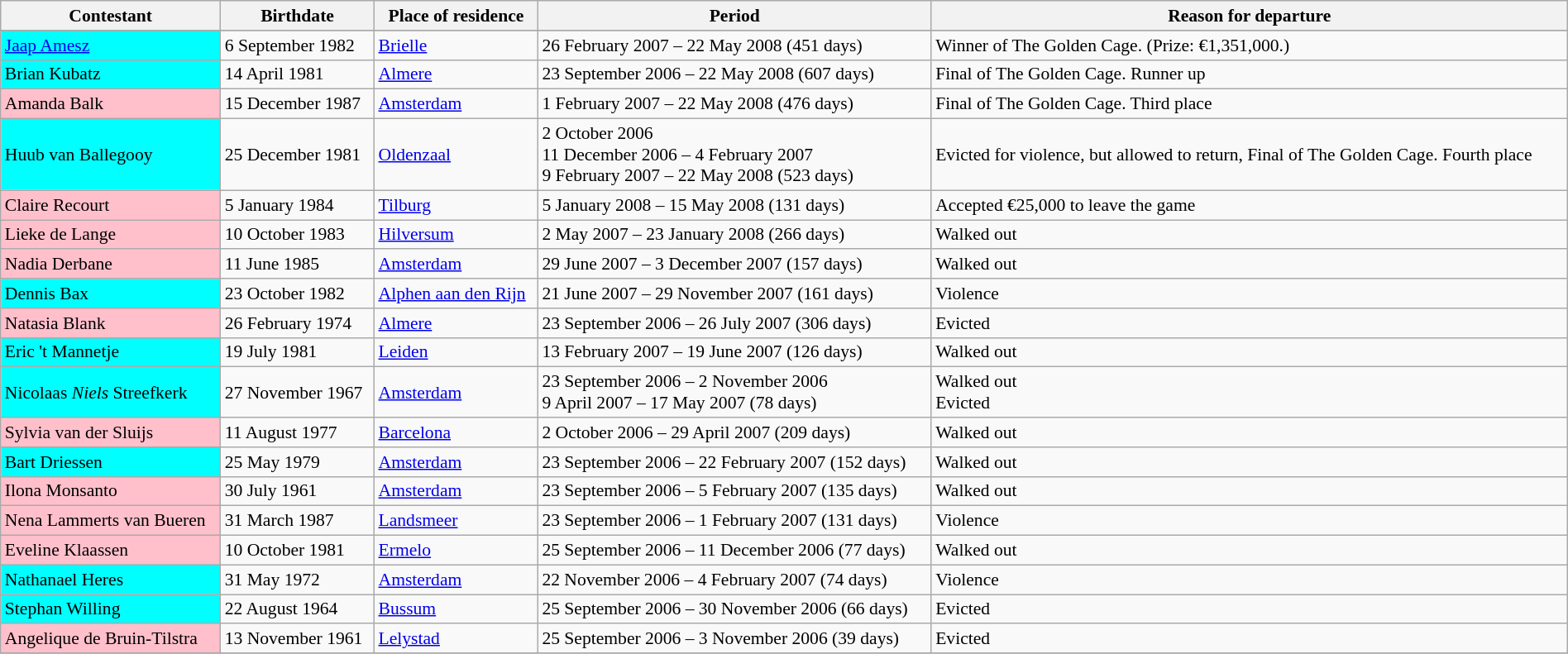<table class="wikitable vatop" style="width:100%; font-size:90%;">
<tr>
<th>Contestant</th>
<th>Birthdate</th>
<th>Place of residence</th>
<th>Period</th>
<th>Reason for departure</th>
</tr>
<tr>
</tr>
<tr>
<td bgcolor="cyan"><a href='#'>Jaap Amesz</a></td>
<td>6 September 1982</td>
<td><a href='#'>Brielle</a></td>
<td>26 February 2007 – 22 May 2008 (451 days)</td>
<td>Winner of The Golden Cage. (Prize: €1,351,000.)</td>
</tr>
<tr>
<td bgcolor="cyan">Brian Kubatz</td>
<td>14 April 1981</td>
<td><a href='#'>Almere</a></td>
<td>23 September 2006 – 22 May 2008 (607 days)</td>
<td>Final of The Golden Cage. Runner up</td>
</tr>
<tr>
<td bgcolor="pink">Amanda Balk</td>
<td>15 December 1987</td>
<td><a href='#'>Amsterdam</a></td>
<td>1 February 2007 – 22 May 2008 (476 days)</td>
<td>Final of The Golden Cage. Third place</td>
</tr>
<tr>
<td bgcolor="cyan">Huub van Ballegooy</td>
<td>25 December 1981</td>
<td><a href='#'>Oldenzaal</a></td>
<td>2 October 2006<br>11 December 2006 – 4 February 2007<br>9 February 2007 – 22 May 2008 (523 days)</td>
<td>Evicted for violence, but allowed to return, Final of The Golden Cage. Fourth place <br></td>
</tr>
<tr>
<td bgcolor="pink">Claire Recourt</td>
<td>5 January 1984</td>
<td><a href='#'>Tilburg</a></td>
<td>5 January 2008 – 15 May 2008 (131 days)</td>
<td>Accepted €25,000 to leave the game</td>
</tr>
<tr>
<td bgcolor="pink">Lieke de Lange</td>
<td>10 October 1983</td>
<td><a href='#'>Hilversum</a></td>
<td>2 May 2007 – 23 January 2008 (266 days)</td>
<td>Walked out</td>
</tr>
<tr>
<td bgcolor="pink">Nadia Derbane</td>
<td>11 June 1985</td>
<td><a href='#'>Amsterdam</a></td>
<td>29 June 2007 – 3 December 2007 (157 days)</td>
<td>Walked out</td>
</tr>
<tr>
<td bgcolor="cyan">Dennis Bax</td>
<td>23 October 1982</td>
<td><a href='#'>Alphen aan den Rijn</a></td>
<td>21 June 2007 – 29 November 2007 (161 days)</td>
<td>Violence</td>
</tr>
<tr>
<td bgcolor="pink">Natasia Blank</td>
<td>26 February 1974</td>
<td><a href='#'>Almere</a></td>
<td>23 September 2006 – 26 July 2007 (306 days)</td>
<td>Evicted</td>
</tr>
<tr>
<td bgcolor="cyan">Eric 't Mannetje</td>
<td>19 July 1981</td>
<td><a href='#'>Leiden</a></td>
<td>13 February 2007 – 19 June 2007 (126 days)</td>
<td>Walked out</td>
</tr>
<tr>
<td bgcolor="cyan">Nicolaas <em>Niels</em> Streefkerk</td>
<td>27 November 1967</td>
<td><a href='#'>Amsterdam</a></td>
<td>23 September 2006 – 2 November 2006<br> 9 April 2007 – 17 May 2007 (78 days)</td>
<td>Walked out <br>Evicted</td>
</tr>
<tr>
<td bgcolor="pink">Sylvia van der Sluijs</td>
<td>11 August 1977</td>
<td><a href='#'>Barcelona</a></td>
<td>2 October 2006 – 29 April 2007 (209 days)</td>
<td>Walked out</td>
</tr>
<tr>
<td bgcolor="cyan">Bart Driessen</td>
<td>25 May 1979</td>
<td><a href='#'>Amsterdam</a></td>
<td>23 September 2006 – 22 February 2007 (152 days)</td>
<td>Walked out</td>
</tr>
<tr>
<td bgcolor="pink">Ilona Monsanto</td>
<td>30 July 1961</td>
<td><a href='#'>Amsterdam</a></td>
<td>23 September 2006 – 5 February 2007 (135 days)</td>
<td>Walked out</td>
</tr>
<tr>
<td bgcolor="pink">Nena Lammerts van Bueren</td>
<td>31 March 1987</td>
<td><a href='#'>Landsmeer</a></td>
<td>23 September 2006 – 1 February 2007 (131 days)</td>
<td>Violence</td>
</tr>
<tr>
<td bgcolor="pink">Eveline Klaassen</td>
<td>10 October 1981</td>
<td><a href='#'>Ermelo</a></td>
<td>25 September 2006 – 11 December 2006 (77 days)</td>
<td>Walked out</td>
</tr>
<tr>
<td bgcolor="cyan">Nathanael Heres</td>
<td>31 May 1972</td>
<td><a href='#'>Amsterdam</a></td>
<td>22 November 2006 – 4 February 2007 (74 days)</td>
<td>Violence</td>
</tr>
<tr>
<td bgcolor="cyan">Stephan Willing</td>
<td>22 August 1964</td>
<td><a href='#'>Bussum</a></td>
<td>25 September 2006 – 30 November 2006 (66 days)</td>
<td>Evicted</td>
</tr>
<tr>
<td bgcolor="pink">Angelique de Bruin-Tilstra</td>
<td>13 November 1961</td>
<td><a href='#'>Lelystad</a></td>
<td>25 September 2006 – 3 November 2006 (39 days)</td>
<td>Evicted</td>
</tr>
<tr>
</tr>
</table>
